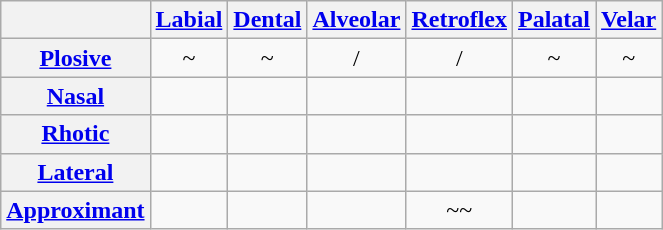<table class="wikitable" style="text-align:center;">
<tr>
<th></th>
<th><a href='#'>Labial</a></th>
<th><a href='#'>Dental</a></th>
<th><a href='#'>Alveolar</a></th>
<th><a href='#'>Retroflex</a></th>
<th><a href='#'>Palatal</a></th>
<th><a href='#'>Velar</a></th>
</tr>
<tr>
<th><a href='#'>Plosive</a></th>
<td>~</td>
<td>~ </td>
<td>/</td>
<td>/</td>
<td>~ </td>
<td>~</td>
</tr>
<tr>
<th><a href='#'>Nasal</a></th>
<td></td>
<td> </td>
<td></td>
<td></td>
<td> </td>
<td> </td>
</tr>
<tr>
<th><a href='#'>Rhotic</a></th>
<td></td>
<td></td>
<td></td>
<td></td>
<td></td>
<td></td>
</tr>
<tr>
<th><a href='#'>Lateral</a></th>
<td></td>
<td></td>
<td></td>
<td></td>
<td></td>
<td></td>
</tr>
<tr>
<th><a href='#'>Approximant</a></th>
<td></td>
<td></td>
<td></td>
<td>~~ </td>
<td> </td>
<td></td>
</tr>
</table>
